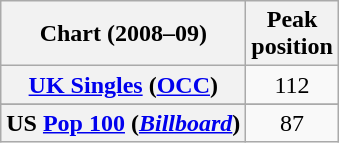<table class="wikitable sortable plainrowheaders" style="text-align:center">
<tr>
<th scope="col">Chart (2008–09)</th>
<th scope="col">Peak<br>position</th>
</tr>
<tr>
<th scope="row"><a href='#'>UK Singles</a> (<a href='#'>OCC</a>)</th>
<td>112</td>
</tr>
<tr>
</tr>
<tr>
<th scope="row">US <a href='#'>Pop 100</a> (<em><a href='#'>Billboard</a></em>)</th>
<td>87</td>
</tr>
</table>
